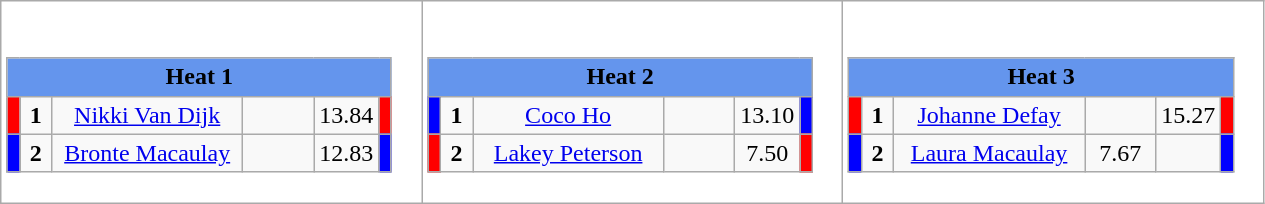<table class="wikitable" style="background:#fff;">
<tr>
<td><div><br><table class="wikitable">
<tr>
<td colspan="6"  style="text-align:center; background:#6495ed;"><strong>Heat 1</strong></td>
</tr>
<tr>
<td style="width:01px; background: #f00;"></td>
<td style="width:14px; text-align:center;"><strong>1</strong></td>
<td style="width:120px; text-align:center;"><a href='#'>Nikki Van Dijk</a></td>
<td style="width:40px; text-align:center;"></td>
<td style="width:20px; text-align:center;">13.84</td>
<td style="width:01px; background: #f00;"></td>
</tr>
<tr>
<td style="width:01px; background: #00f;"></td>
<td style="width:14px; text-align:center;"><strong>2</strong></td>
<td style="width:120px; text-align:center;"><a href='#'>Bronte Macaulay</a></td>
<td style="width:40px; text-align:center;"></td>
<td style="width:20px; text-align:center;">12.83</td>
<td style="width:01px; background: #00f;"></td>
</tr>
</table>
</div></td>
<td><div><br><table class="wikitable">
<tr>
<td colspan="6"  style="text-align:center; background:#6495ed;"><strong>Heat 2</strong></td>
</tr>
<tr>
<td style="width:01px; background: #00f;"></td>
<td style="width:14px; text-align:center;"><strong>1</strong></td>
<td style="width:120px; text-align:center;"><a href='#'>Coco Ho</a></td>
<td style="width:40px; text-align:center;"></td>
<td style="width:20px; text-align:center;">13.10</td>
<td style="width:01px; background: #00f;"></td>
</tr>
<tr>
<td style="width:01px; background: #f00;"></td>
<td style="width:14px; text-align:center;"><strong>2</strong></td>
<td style="width:120px; text-align:center;"><a href='#'>Lakey Peterson</a></td>
<td style="width:40px; text-align:center;"></td>
<td style="width:20px; text-align:center;">7.50</td>
<td style="width:01px; background: #f00;"></td>
</tr>
</table>
</div></td>
<td><div><br><table class="wikitable">
<tr>
<td colspan="6"  style="text-align:center; background:#6495ed;"><strong>Heat 3</strong></td>
</tr>
<tr>
<td style="width:01px; background: #f00;"></td>
<td style="width:14px; text-align:center;"><strong>1</strong></td>
<td style="width:120px; text-align:center;"><a href='#'>Johanne Defay</a></td>
<td style="width:40px; text-align:center;"></td>
<td style="width:20px; text-align:center;">15.27</td>
<td style="width:01px; background: #f00;"></td>
</tr>
<tr>
<td style="width:01px; background: #00f;"></td>
<td style="width:14px; text-align:center;"><strong>2</strong></td>
<td style="width:120px; text-align:center;"><a href='#'>Laura Macaulay</a></td>
<td style="width:40px; text-align:center;">7.67</td>
<td style="width:20px; text-align:center;"></td>
<td style="width:01px; background: #00f;"></td>
</tr>
</table>
</div></td>
</tr>
</table>
